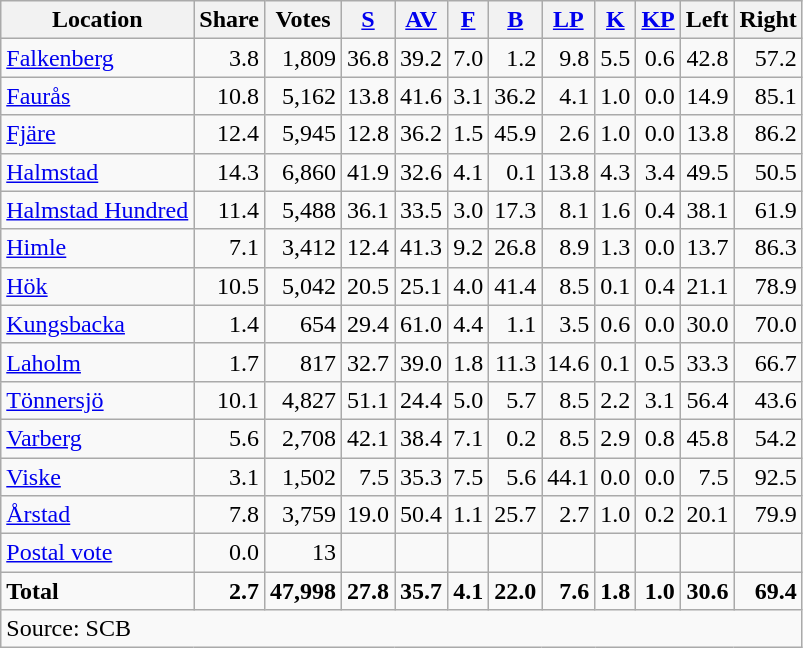<table class="wikitable sortable" style=text-align:right>
<tr>
<th>Location</th>
<th>Share</th>
<th>Votes</th>
<th><a href='#'>S</a></th>
<th><a href='#'>AV</a></th>
<th><a href='#'>F</a></th>
<th><a href='#'>B</a></th>
<th><a href='#'>LP</a></th>
<th><a href='#'>K</a></th>
<th><a href='#'>KP</a></th>
<th>Left</th>
<th>Right</th>
</tr>
<tr>
<td align=left><a href='#'>Falkenberg</a></td>
<td>3.8</td>
<td>1,809</td>
<td>36.8</td>
<td>39.2</td>
<td>7.0</td>
<td>1.2</td>
<td>9.8</td>
<td>5.5</td>
<td>0.6</td>
<td>42.8</td>
<td>57.2</td>
</tr>
<tr>
<td align=left><a href='#'>Faurås</a></td>
<td>10.8</td>
<td>5,162</td>
<td>13.8</td>
<td>41.6</td>
<td>3.1</td>
<td>36.2</td>
<td>4.1</td>
<td>1.0</td>
<td>0.0</td>
<td>14.9</td>
<td>85.1</td>
</tr>
<tr>
<td align=left><a href='#'>Fjäre</a></td>
<td>12.4</td>
<td>5,945</td>
<td>12.8</td>
<td>36.2</td>
<td>1.5</td>
<td>45.9</td>
<td>2.6</td>
<td>1.0</td>
<td>0.0</td>
<td>13.8</td>
<td>86.2</td>
</tr>
<tr>
<td align=left><a href='#'>Halmstad</a></td>
<td>14.3</td>
<td>6,860</td>
<td>41.9</td>
<td>32.6</td>
<td>4.1</td>
<td>0.1</td>
<td>13.8</td>
<td>4.3</td>
<td>3.4</td>
<td>49.5</td>
<td>50.5</td>
</tr>
<tr>
<td align=left><a href='#'>Halmstad Hundred</a></td>
<td>11.4</td>
<td>5,488</td>
<td>36.1</td>
<td>33.5</td>
<td>3.0</td>
<td>17.3</td>
<td>8.1</td>
<td>1.6</td>
<td>0.4</td>
<td>38.1</td>
<td>61.9</td>
</tr>
<tr>
<td align=left><a href='#'>Himle</a></td>
<td>7.1</td>
<td>3,412</td>
<td>12.4</td>
<td>41.3</td>
<td>9.2</td>
<td>26.8</td>
<td>8.9</td>
<td>1.3</td>
<td>0.0</td>
<td>13.7</td>
<td>86.3</td>
</tr>
<tr>
<td align=left><a href='#'>Hök</a></td>
<td>10.5</td>
<td>5,042</td>
<td>20.5</td>
<td>25.1</td>
<td>4.0</td>
<td>41.4</td>
<td>8.5</td>
<td>0.1</td>
<td>0.4</td>
<td>21.1</td>
<td>78.9</td>
</tr>
<tr>
<td align=left><a href='#'>Kungsbacka</a></td>
<td>1.4</td>
<td>654</td>
<td>29.4</td>
<td>61.0</td>
<td>4.4</td>
<td>1.1</td>
<td>3.5</td>
<td>0.6</td>
<td>0.0</td>
<td>30.0</td>
<td>70.0</td>
</tr>
<tr>
<td align=left><a href='#'>Laholm</a></td>
<td>1.7</td>
<td>817</td>
<td>32.7</td>
<td>39.0</td>
<td>1.8</td>
<td>11.3</td>
<td>14.6</td>
<td>0.1</td>
<td>0.5</td>
<td>33.3</td>
<td>66.7</td>
</tr>
<tr>
<td align=left><a href='#'>Tönnersjö</a></td>
<td>10.1</td>
<td>4,827</td>
<td>51.1</td>
<td>24.4</td>
<td>5.0</td>
<td>5.7</td>
<td>8.5</td>
<td>2.2</td>
<td>3.1</td>
<td>56.4</td>
<td>43.6</td>
</tr>
<tr>
<td align=left><a href='#'>Varberg</a></td>
<td>5.6</td>
<td>2,708</td>
<td>42.1</td>
<td>38.4</td>
<td>7.1</td>
<td>0.2</td>
<td>8.5</td>
<td>2.9</td>
<td>0.8</td>
<td>45.8</td>
<td>54.2</td>
</tr>
<tr>
<td align=left><a href='#'>Viske</a></td>
<td>3.1</td>
<td>1,502</td>
<td>7.5</td>
<td>35.3</td>
<td>7.5</td>
<td>5.6</td>
<td>44.1</td>
<td>0.0</td>
<td>0.0</td>
<td>7.5</td>
<td>92.5</td>
</tr>
<tr>
<td align=left><a href='#'>Årstad</a></td>
<td>7.8</td>
<td>3,759</td>
<td>19.0</td>
<td>50.4</td>
<td>1.1</td>
<td>25.7</td>
<td>2.7</td>
<td>1.0</td>
<td>0.2</td>
<td>20.1</td>
<td>79.9</td>
</tr>
<tr>
<td align=left><a href='#'>Postal vote</a></td>
<td>0.0</td>
<td>13</td>
<td></td>
<td></td>
<td></td>
<td></td>
<td></td>
<td></td>
<td></td>
<td></td>
<td></td>
</tr>
<tr>
<td align=left><strong>Total</strong></td>
<td><strong>2.7</strong></td>
<td><strong>47,998</strong></td>
<td><strong>27.8</strong></td>
<td><strong>35.7</strong></td>
<td><strong>4.1</strong></td>
<td><strong>22.0</strong></td>
<td><strong>7.6</strong></td>
<td><strong>1.8</strong></td>
<td><strong>1.0</strong></td>
<td><strong>30.6</strong></td>
<td><strong>69.4</strong></td>
</tr>
<tr>
<td align=left colspan=13>Source: SCB </td>
</tr>
</table>
